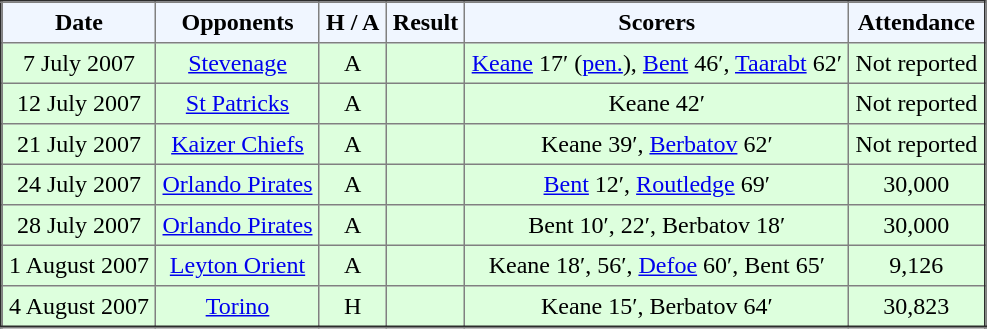<table border="2" cellpadding="4" style="border-collapse:collapse; text-align:center;">
<tr style="background:#f0f6ff;">
<th>Date</th>
<th>Opponents</th>
<th>H / A</th>
<th>Result</th>
<th>Scorers</th>
<th>Attendance</th>
</tr>
<tr style="background:#dfd;">
<td>7 July 2007</td>
<td><a href='#'>Stevenage</a></td>
<td>A</td>
<td></td>
<td><a href='#'>Keane</a> 17′ (<a href='#'>pen.</a>), <a href='#'>Bent</a> 46′, <a href='#'>Taarabt</a> 62′</td>
<td>Not reported</td>
</tr>
<tr style="background:#dfd;">
<td>12 July 2007</td>
<td><a href='#'>St Patricks</a></td>
<td>A</td>
<td></td>
<td>Keane 42′</td>
<td>Not reported</td>
</tr>
<tr style="background:#dfd;">
<td>21 July 2007</td>
<td><a href='#'>Kaizer Chiefs</a></td>
<td>A</td>
<td></td>
<td>Keane 39′, <a href='#'>Berbatov</a> 62′</td>
<td>Not reported</td>
</tr>
<tr style="background:#dfd;">
<td>24 July 2007</td>
<td><a href='#'>Orlando Pirates</a></td>
<td>A</td>
<td></td>
<td><a href='#'>Bent</a> 12′, <a href='#'>Routledge</a> 69′</td>
<td>30,000</td>
</tr>
<tr style="background:#dfd;">
<td>28 July 2007</td>
<td><a href='#'>Orlando Pirates</a></td>
<td>A</td>
<td></td>
<td>Bent 10′, 22′, Berbatov 18′</td>
<td>30,000</td>
</tr>
<tr style="background:#dfd;">
<td>1 August 2007</td>
<td><a href='#'>Leyton Orient</a></td>
<td>A</td>
<td></td>
<td>Keane 18′, 56′, <a href='#'>Defoe</a> 60′, Bent 65′</td>
<td>9,126</td>
</tr>
<tr style="background:#dfd;">
<td>4 August 2007</td>
<td><a href='#'>Torino</a></td>
<td>H</td>
<td></td>
<td>Keane 15′, Berbatov 64′</td>
<td>30,823</td>
</tr>
</table>
